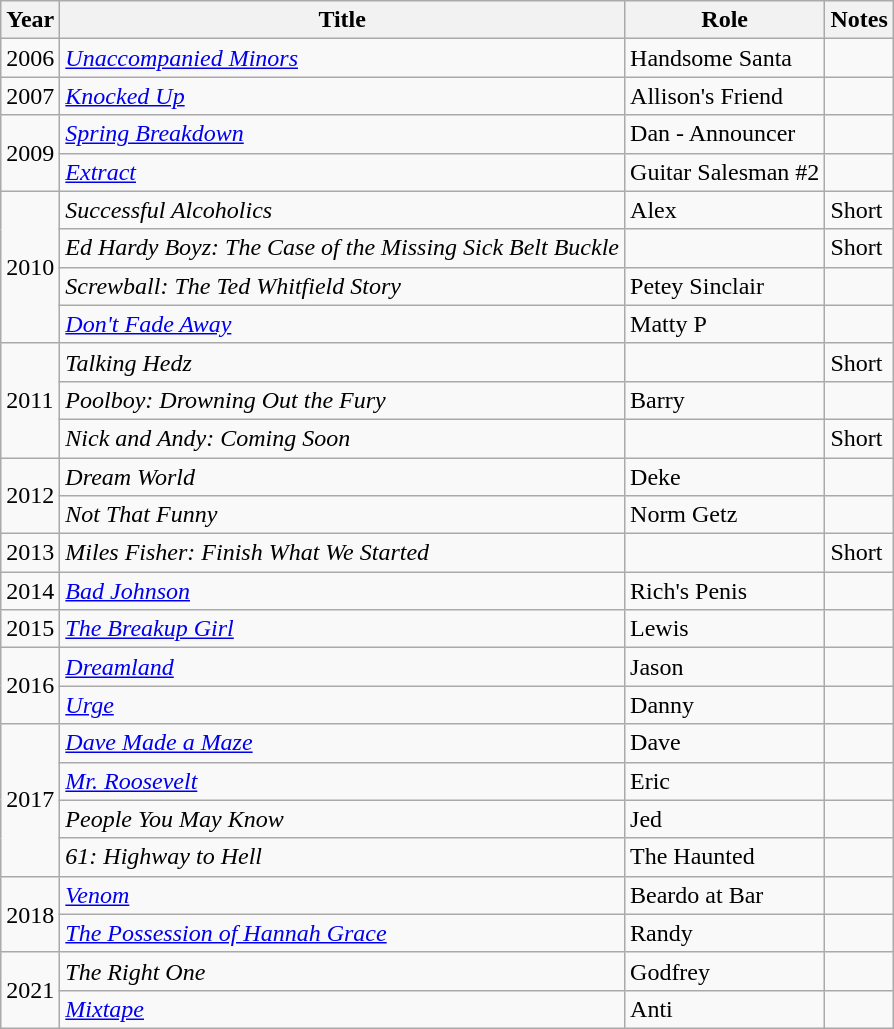<table class = "wikitable sortable">
<tr>
<th>Year</th>
<th>Title</th>
<th>Role</th>
<th class = "unsortable">Notes</th>
</tr>
<tr>
<td>2006</td>
<td><em><a href='#'>Unaccompanied Minors</a></em></td>
<td>Handsome Santa</td>
<td></td>
</tr>
<tr>
<td>2007</td>
<td><em><a href='#'>Knocked Up</a></em></td>
<td>Allison's Friend</td>
<td></td>
</tr>
<tr>
<td rowspan="2">2009</td>
<td><em><a href='#'>Spring Breakdown</a></em></td>
<td>Dan - Announcer</td>
<td></td>
</tr>
<tr>
<td><em><a href='#'>Extract</a></em></td>
<td>Guitar Salesman #2</td>
<td></td>
</tr>
<tr>
<td rowspan="4">2010</td>
<td><em>Successful Alcoholics</em></td>
<td>Alex</td>
<td>Short</td>
</tr>
<tr>
<td><em>Ed Hardy Boyz: The Case of the Missing Sick Belt Buckle</em></td>
<td></td>
<td>Short</td>
</tr>
<tr>
<td><em>Screwball: The Ted Whitfield Story</em></td>
<td>Petey Sinclair</td>
<td></td>
</tr>
<tr>
<td><em><a href='#'>Don't Fade Away</a></em></td>
<td>Matty P</td>
<td></td>
</tr>
<tr>
<td rowspan="3">2011</td>
<td><em>Talking Hedz</em></td>
<td></td>
<td>Short</td>
</tr>
<tr>
<td><em>Poolboy: Drowning Out the Fury</em></td>
<td>Barry</td>
<td></td>
</tr>
<tr>
<td><em>Nick and Andy: Coming Soon</em></td>
<td></td>
<td>Short</td>
</tr>
<tr>
<td rowspan="2">2012</td>
<td><em>Dream World</em></td>
<td>Deke</td>
<td></td>
</tr>
<tr>
<td><em>Not That Funny</em></td>
<td>Norm Getz</td>
<td></td>
</tr>
<tr>
<td>2013</td>
<td><em>Miles Fisher: Finish What We Started</em></td>
<td></td>
<td>Short</td>
</tr>
<tr>
<td>2014</td>
<td><em><a href='#'>Bad Johnson</a></em></td>
<td>Rich's Penis</td>
<td></td>
</tr>
<tr>
<td>2015</td>
<td><em><a href='#'>The Breakup Girl</a></em></td>
<td>Lewis</td>
<td></td>
</tr>
<tr>
<td rowspan="2">2016</td>
<td><em><a href='#'>Dreamland</a></em></td>
<td>Jason</td>
<td></td>
</tr>
<tr>
<td><em><a href='#'>Urge</a></em></td>
<td>Danny</td>
<td></td>
</tr>
<tr>
<td rowspan="4">2017</td>
<td><em><a href='#'>Dave Made a Maze</a></em></td>
<td>Dave</td>
<td></td>
</tr>
<tr>
<td><em><a href='#'>Mr. Roosevelt</a></em></td>
<td>Eric</td>
<td></td>
</tr>
<tr>
<td><em>People You May Know</em></td>
<td>Jed</td>
<td></td>
</tr>
<tr>
<td><em>61: Highway to Hell</em></td>
<td>The Haunted</td>
<td></td>
</tr>
<tr>
<td rowspan="2">2018</td>
<td><em><a href='#'>Venom</a></em></td>
<td>Beardo at Bar</td>
<td></td>
</tr>
<tr>
<td><em><a href='#'>The Possession of Hannah Grace</a></em></td>
<td>Randy</td>
<td></td>
</tr>
<tr>
<td rowspan="2">2021</td>
<td><em>The Right One</em> </td>
<td>Godfrey</td>
<td></td>
</tr>
<tr>
<td><em><a href='#'>Mixtape</a></em></td>
<td>Anti</td>
<td></td>
</tr>
</table>
